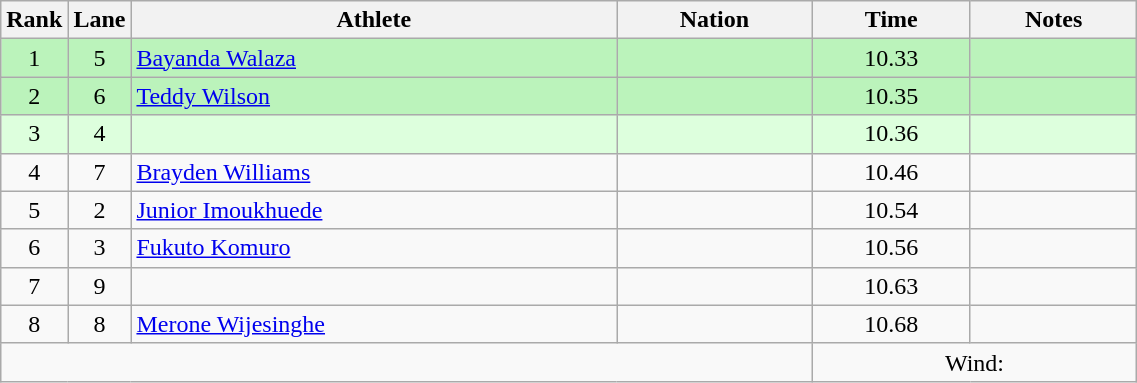<table class="wikitable sortable" style="text-align:center;width: 60%;">
<tr>
<th scope="col" style="width: 10px;">Rank</th>
<th scope="col" style="width: 10px;">Lane</th>
<th scope="col">Athlete</th>
<th scope="col">Nation</th>
<th scope="col">Time</th>
<th scope="col">Notes</th>
</tr>
<tr bgcolor=bbf3bb>
<td>1</td>
<td>5</td>
<td align=left><a href='#'>Bayanda Walaza</a></td>
<td align=left></td>
<td>10.33</td>
<td></td>
</tr>
<tr bgcolor=bbf3bb>
<td>2</td>
<td>6</td>
<td align=left><a href='#'>Teddy Wilson</a></td>
<td align=left></td>
<td>10.35</td>
<td></td>
</tr>
<tr bgcolor=ddffdd>
<td>3</td>
<td>4</td>
<td align=left></td>
<td align=left></td>
<td>10.36</td>
<td></td>
</tr>
<tr>
<td>4</td>
<td>7</td>
<td align=left><a href='#'>Brayden Williams</a></td>
<td align=left></td>
<td>10.46</td>
<td></td>
</tr>
<tr>
<td>5</td>
<td>2</td>
<td align=left><a href='#'>Junior Imoukhuede</a></td>
<td align=left></td>
<td>10.54</td>
<td></td>
</tr>
<tr>
<td>6</td>
<td>3</td>
<td align=left><a href='#'>Fukuto Komuro</a></td>
<td align=left></td>
<td>10.56</td>
<td></td>
</tr>
<tr>
<td>7</td>
<td>9</td>
<td align=left></td>
<td align=left></td>
<td>10.63</td>
<td></td>
</tr>
<tr>
<td>8</td>
<td>8</td>
<td align=left><a href='#'>Merone Wijesinghe</a></td>
<td align=left></td>
<td>10.68</td>
<td></td>
</tr>
<tr class="sortbottom">
<td colspan="4"></td>
<td colspan="2">Wind: </td>
</tr>
</table>
